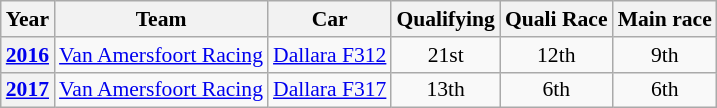<table class="wikitable" style="text-align:center; font-size:90%">
<tr>
<th>Year</th>
<th>Team</th>
<th>Car</th>
<th>Qualifying</th>
<th>Quali Race</th>
<th>Main race</th>
</tr>
<tr>
<th><a href='#'>2016</a></th>
<td align="left"> <a href='#'>Van Amersfoort Racing</a></td>
<td align="left"><a href='#'>Dallara F312</a></td>
<td>21st</td>
<td>12th</td>
<td>9th</td>
</tr>
<tr>
<th><a href='#'>2017</a></th>
<td align="left"> <a href='#'>Van Amersfoort Racing</a></td>
<td align="left"><a href='#'>Dallara F317</a></td>
<td>13th</td>
<td>6th</td>
<td>6th</td>
</tr>
</table>
